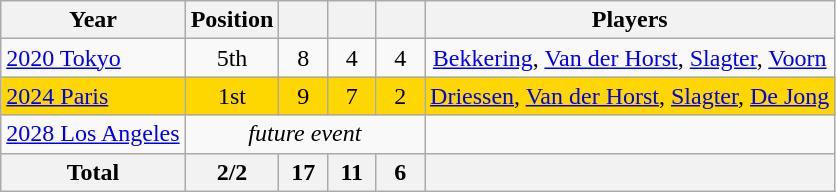<table class="wikitable" style="text-align: center;">
<tr>
<th>Year</th>
<th>Position</th>
<th width=25px></th>
<th width=25px></th>
<th width=25px></th>
<th>Players</th>
</tr>
<tr>
<td style="text-align: left;"> <a href='#'>2020 Tokyo</a></td>
<td>5th</td>
<td>8</td>
<td>4</td>
<td>4</td>
<td><a href='#'>Bekkering</a>, <a href='#'>Van der Horst</a>,	<a href='#'>Slagter</a>, <a href='#'>Voorn</a></td>
</tr>
<tr bgcolor=gold>
<td style="text-align: left;"> <a href='#'>2024 Paris</a></td>
<td>1st</td>
<td>9</td>
<td>7</td>
<td>2</td>
<td><a href='#'>Driessen</a>, <a href='#'>Van der Horst</a>, <a href='#'>Slagter</a>, <a href='#'>De Jong</a></td>
</tr>
<tr>
<td> <a href='#'>2028 Los Angeles</a></td>
<td colspan="4"><em>future event</em></td>
<td></td>
</tr>
<tr>
<th>Total</th>
<th>2/2</th>
<th>17</th>
<th>11</th>
<th>6</th>
<th></th>
</tr>
</table>
